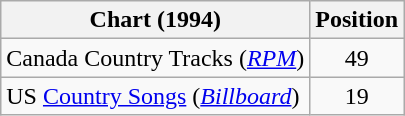<table class="wikitable sortable">
<tr>
<th scope="col">Chart (1994)</th>
<th scope="col">Position</th>
</tr>
<tr>
<td>Canada Country Tracks (<em><a href='#'>RPM</a></em>)</td>
<td align="center">49</td>
</tr>
<tr>
<td>US <a href='#'>Country Songs</a> (<em><a href='#'>Billboard</a></em>)</td>
<td align="center">19</td>
</tr>
</table>
